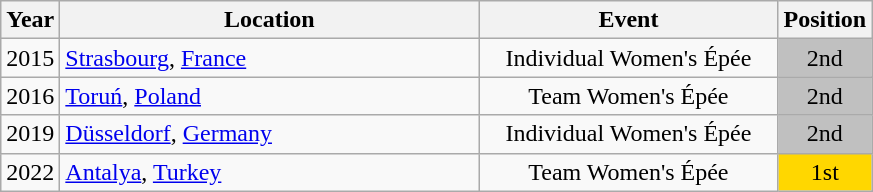<table class="wikitable" style="text-align:center;">
<tr>
<th>Year</th>
<th style="width:17em">Location</th>
<th style="width:12em">Event</th>
<th>Position</th>
</tr>
<tr>
<td rowspan="1">2015</td>
<td rowspan="1" align="left"> <a href='#'>Strasbourg</a>, <a href='#'>France</a></td>
<td>Individual Women's Épée</td>
<td bgcolor="silver">2nd</td>
</tr>
<tr>
<td rowspan="1">2016</td>
<td rowspan="1" align="left"> <a href='#'>Toruń</a>, <a href='#'>Poland</a></td>
<td>Team Women's Épée</td>
<td bgcolor="silver">2nd</td>
</tr>
<tr>
<td rowspan="1">2019</td>
<td rowspan="1" align="left"> <a href='#'>Düsseldorf</a>, <a href='#'>Germany</a></td>
<td>Individual Women's Épée</td>
<td bgcolor="silver">2nd</td>
</tr>
<tr>
<td rowspan="1">2022</td>
<td rowspan="1" align="left"> <a href='#'>Antalya</a>, <a href='#'>Turkey</a></td>
<td>Team Women's Épée</td>
<td bgcolor="gold">1st</td>
</tr>
</table>
